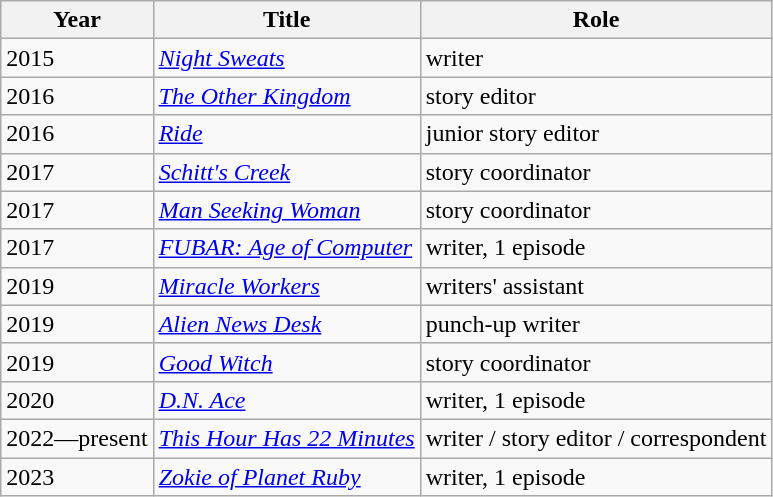<table class="wikitable">
<tr>
<th>Year</th>
<th>Title</th>
<th>Role</th>
</tr>
<tr>
<td>2015</td>
<td><em><a href='#'>Night Sweats</a></em></td>
<td>writer</td>
</tr>
<tr>
<td>2016</td>
<td><em><a href='#'>The Other Kingdom</a></em></td>
<td>story editor</td>
</tr>
<tr>
<td>2016</td>
<td><em><a href='#'>Ride</a></em></td>
<td>junior story editor</td>
</tr>
<tr>
<td>2017</td>
<td><em><a href='#'>Schitt's Creek</a></em></td>
<td>story coordinator</td>
</tr>
<tr>
<td>2017</td>
<td><em><a href='#'>Man Seeking Woman</a></em></td>
<td>story coordinator</td>
</tr>
<tr>
<td>2017</td>
<td><em><a href='#'>FUBAR: Age of Computer</a></em></td>
<td>writer, 1 episode</td>
</tr>
<tr>
<td>2019</td>
<td><em><a href='#'>Miracle Workers</a></em></td>
<td>writers' assistant</td>
</tr>
<tr>
<td>2019</td>
<td><em><a href='#'>Alien News Desk</a></em></td>
<td>punch-up writer</td>
</tr>
<tr>
<td>2019</td>
<td><em><a href='#'>Good Witch</a></em></td>
<td>story coordinator</td>
</tr>
<tr>
<td>2020</td>
<td><em><a href='#'>D.N. Ace</a></em></td>
<td>writer, 1 episode</td>
</tr>
<tr>
<td>2022—present</td>
<td><em><a href='#'>This Hour Has 22 Minutes</a></em></td>
<td>writer / story editor / correspondent</td>
</tr>
<tr>
<td>2023</td>
<td><em><a href='#'>Zokie of Planet Ruby</a></em></td>
<td>writer, 1 episode</td>
</tr>
</table>
